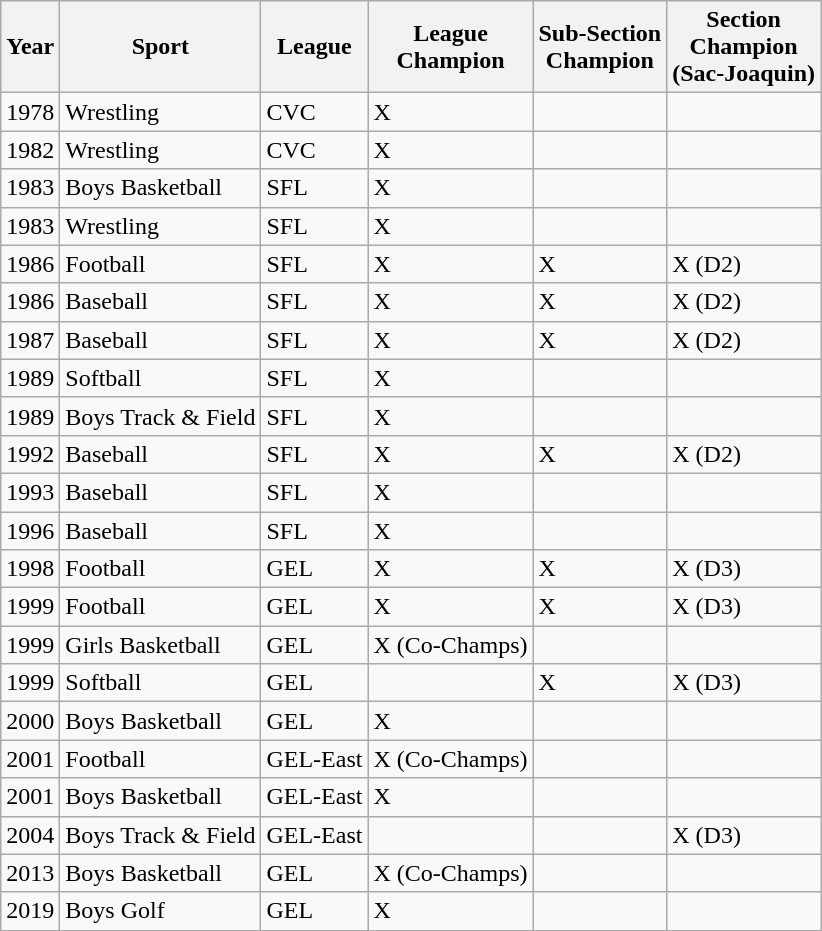<table class="wikitable">
<tr>
<th>Year</th>
<th>Sport</th>
<th>League</th>
<th>League<br>Champion</th>
<th>Sub-Section<br>Champion</th>
<th>Section<br>Champion<br>(Sac-Joaquin)</th>
</tr>
<tr>
<td>1978</td>
<td>Wrestling</td>
<td>CVC</td>
<td>X</td>
<td></td>
<td></td>
</tr>
<tr>
<td>1982</td>
<td>Wrestling</td>
<td>CVC</td>
<td>X</td>
<td></td>
<td></td>
</tr>
<tr>
<td>1983</td>
<td>Boys Basketball</td>
<td>SFL</td>
<td>X</td>
<td></td>
<td></td>
</tr>
<tr>
<td>1983</td>
<td>Wrestling</td>
<td>SFL</td>
<td>X</td>
<td></td>
<td></td>
</tr>
<tr>
<td>1986</td>
<td>Football</td>
<td>SFL</td>
<td>X</td>
<td>X</td>
<td>X (D2)</td>
</tr>
<tr>
<td>1986</td>
<td>Baseball</td>
<td>SFL</td>
<td>X</td>
<td>X</td>
<td>X (D2)</td>
</tr>
<tr>
<td>1987</td>
<td>Baseball</td>
<td>SFL</td>
<td>X</td>
<td>X</td>
<td>X (D2)</td>
</tr>
<tr>
<td>1989</td>
<td>Softball</td>
<td>SFL</td>
<td>X</td>
<td></td>
<td></td>
</tr>
<tr>
<td>1989</td>
<td>Boys Track & Field</td>
<td>SFL</td>
<td>X</td>
<td></td>
<td></td>
</tr>
<tr>
<td>1992</td>
<td>Baseball</td>
<td>SFL</td>
<td>X</td>
<td>X</td>
<td>X (D2)</td>
</tr>
<tr>
<td>1993</td>
<td>Baseball</td>
<td>SFL</td>
<td>X</td>
<td></td>
<td></td>
</tr>
<tr>
<td>1996</td>
<td>Baseball</td>
<td>SFL</td>
<td>X</td>
<td></td>
<td></td>
</tr>
<tr>
<td>1998</td>
<td>Football</td>
<td>GEL</td>
<td>X</td>
<td>X</td>
<td>X (D3)</td>
</tr>
<tr>
<td>1999</td>
<td>Football</td>
<td>GEL</td>
<td>X</td>
<td>X</td>
<td>X (D3)</td>
</tr>
<tr>
<td>1999</td>
<td>Girls Basketball</td>
<td>GEL</td>
<td>X (Co-Champs)</td>
<td></td>
<td></td>
</tr>
<tr>
<td>1999</td>
<td>Softball</td>
<td>GEL</td>
<td></td>
<td>X</td>
<td>X (D3)</td>
</tr>
<tr>
<td>2000</td>
<td>Boys Basketball</td>
<td>GEL</td>
<td>X</td>
<td></td>
<td></td>
</tr>
<tr>
<td>2001</td>
<td>Football</td>
<td>GEL-East</td>
<td>X (Co-Champs)</td>
<td></td>
<td></td>
</tr>
<tr>
<td>2001</td>
<td>Boys Basketball</td>
<td>GEL-East</td>
<td>X</td>
<td></td>
<td></td>
</tr>
<tr>
<td>2004</td>
<td>Boys Track & Field</td>
<td>GEL-East</td>
<td></td>
<td></td>
<td>X (D3)</td>
</tr>
<tr>
<td>2013</td>
<td>Boys Basketball</td>
<td>GEL</td>
<td>X (Co-Champs)</td>
<td></td>
<td></td>
</tr>
<tr>
<td>2019</td>
<td>Boys Golf</td>
<td>GEL</td>
<td>X</td>
<td></td>
<td></td>
</tr>
</table>
